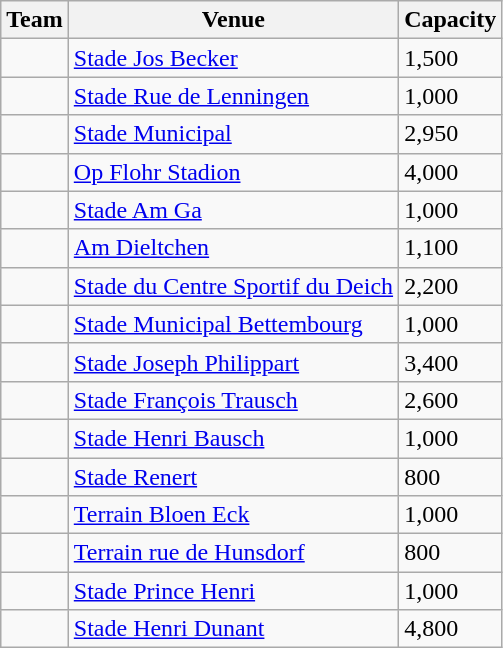<table class="wikitable sortable">
<tr>
<th>Team</th>
<th>Venue</th>
<th>Capacity</th>
</tr>
<tr>
<td></td>
<td><a href='#'>Stade Jos Becker</a></td>
<td>1,500</td>
</tr>
<tr>
<td></td>
<td><a href='#'>Stade Rue de Lenningen</a></td>
<td>1,000</td>
</tr>
<tr>
<td></td>
<td><a href='#'>Stade Municipal</a></td>
<td>2,950</td>
</tr>
<tr>
<td></td>
<td><a href='#'>Op Flohr Stadion</a></td>
<td>4,000</td>
</tr>
<tr>
<td></td>
<td><a href='#'>Stade Am Ga</a></td>
<td>1,000</td>
</tr>
<tr>
<td></td>
<td><a href='#'>Am Dieltchen</a></td>
<td>1,100</td>
</tr>
<tr>
<td></td>
<td><a href='#'>Stade du Centre Sportif du Deich</a></td>
<td>2,200</td>
</tr>
<tr>
<td></td>
<td><a href='#'>Stade Municipal Bettembourg </a></td>
<td>1,000</td>
</tr>
<tr>
<td></td>
<td><a href='#'>Stade Joseph Philippart</a></td>
<td>3,400</td>
</tr>
<tr>
<td></td>
<td><a href='#'>Stade François Trausch</a></td>
<td>2,600</td>
</tr>
<tr>
<td></td>
<td><a href='#'>Stade Henri Bausch</a></td>
<td>1,000</td>
</tr>
<tr>
<td></td>
<td><a href='#'>Stade Renert</a></td>
<td>800</td>
</tr>
<tr>
<td></td>
<td><a href='#'>Terrain Bloen Eck</a></td>
<td>1,000</td>
</tr>
<tr>
<td></td>
<td><a href='#'>Terrain rue de Hunsdorf</a></td>
<td>800</td>
</tr>
<tr>
<td></td>
<td><a href='#'>Stade Prince Henri</a></td>
<td>1,000</td>
</tr>
<tr>
<td></td>
<td><a href='#'>Stade Henri Dunant</a></td>
<td>4,800</td>
</tr>
</table>
